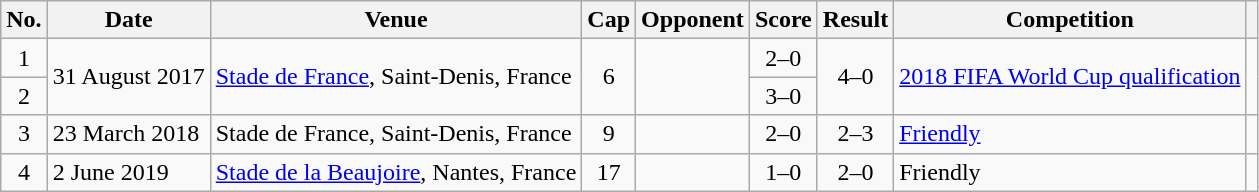<table class="wikitable sortable">
<tr>
<th scope=col>No.</th>
<th scope=col>Date</th>
<th scope=col>Venue</th>
<th scope=col>Cap</th>
<th scope=col>Opponent</th>
<th scope=col>Score</th>
<th scope=col>Result</th>
<th scope=col>Competition</th>
<th scope=col class=unsortable></th>
</tr>
<tr>
<td align=center>1</td>
<td rowspan=2>31 August 2017</td>
<td rowspan=2><a href='#'>Stade de France</a>, Saint-Denis, France</td>
<td rowspan=2 align=center>6</td>
<td rowspan=2></td>
<td align=center>2–0</td>
<td rowspan=2 align=center>4–0</td>
<td rowspan=2><a href='#'>2018 FIFA World Cup qualification</a></td>
<td rowspan=2 align=center></td>
</tr>
<tr>
<td align=center>2</td>
<td align=center>3–0</td>
</tr>
<tr>
<td align=center>3</td>
<td>23 March 2018</td>
<td>Stade de France, Saint-Denis, France</td>
<td align=center>9</td>
<td></td>
<td align=center>2–0</td>
<td align=center>2–3</td>
<td><a href='#'>Friendly</a></td>
<td align=center></td>
</tr>
<tr>
<td align=center>4</td>
<td>2 June 2019</td>
<td><a href='#'>Stade de la Beaujoire</a>, Nantes, France</td>
<td align=center>17</td>
<td></td>
<td align=center>1–0</td>
<td align=center>2–0</td>
<td>Friendly</td>
<td align=center></td>
</tr>
</table>
